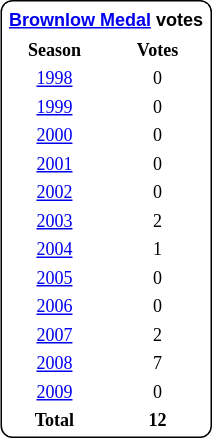<table style="margin-right: 4px; margin-top: 8px; float: right; border: 1px #000000 solid; border-radius: 8px; background: #FFFFFF; font-family: Verdana; font-size: 9pt; text-align: center;">
<tr style="background:#FFFFFF;">
<td colspan=2; style="padding: 3px; margin-bottom: -3px; margin-top: 2px; font-family: Arial; background:#FFFFFF;"><strong><a href='#'>Brownlow Medal</a> votes</strong></td>
</tr>
<tr>
<th width=50%>Season</th>
<th width=50%>Votes</th>
</tr>
<tr>
<td><a href='#'>1998</a></td>
<td>0</td>
</tr>
<tr>
<td><a href='#'>1999</a></td>
<td>0</td>
</tr>
<tr>
<td><a href='#'>2000</a></td>
<td>0</td>
</tr>
<tr>
<td><a href='#'>2001</a></td>
<td>0</td>
</tr>
<tr>
<td><a href='#'>2002</a></td>
<td>0</td>
</tr>
<tr>
<td><a href='#'>2003</a></td>
<td>2</td>
</tr>
<tr>
<td><a href='#'>2004</a></td>
<td>1</td>
</tr>
<tr>
<td><a href='#'>2005</a></td>
<td>0</td>
</tr>
<tr>
<td><a href='#'>2006</a></td>
<td>0</td>
</tr>
<tr>
<td><a href='#'>2007</a></td>
<td>2</td>
</tr>
<tr>
<td><a href='#'>2008</a></td>
<td>7</td>
</tr>
<tr>
<td><a href='#'>2009</a></td>
<td>0</td>
</tr>
<tr>
<td><strong>Total</strong></td>
<td><strong>12</strong></td>
</tr>
</table>
